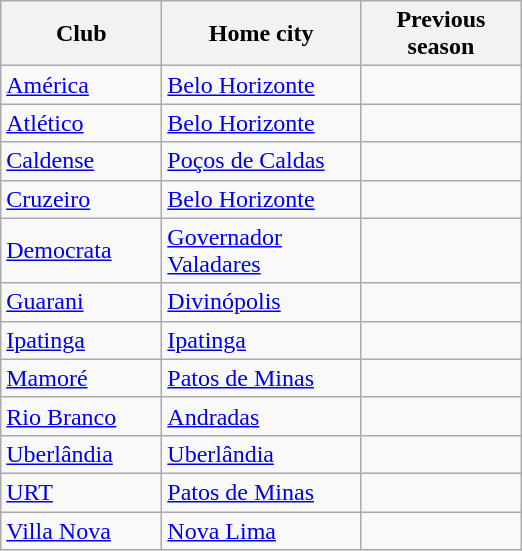<table class="wikitable sortable">
<tr>
<th width=100>Club</th>
<th width=125>Home city</th>
<th width=100>Previous season</th>
</tr>
<tr>
<td><a href='#'>América</a></td>
<td><a href='#'>Belo Horizonte</a></td>
<td></td>
</tr>
<tr>
<td><a href='#'>Atlético</a></td>
<td><a href='#'>Belo Horizonte</a></td>
<td></td>
</tr>
<tr>
<td><a href='#'>Caldense</a></td>
<td><a href='#'>Poços de Caldas</a></td>
<td></td>
</tr>
<tr>
<td><a href='#'>Cruzeiro</a></td>
<td><a href='#'>Belo Horizonte</a></td>
<td></td>
</tr>
<tr>
<td><a href='#'>Democrata</a></td>
<td><a href='#'>Governador Valadares</a></td>
<td></td>
</tr>
<tr>
<td><a href='#'>Guarani</a></td>
<td><a href='#'>Divinópolis</a></td>
<td></td>
</tr>
<tr>
<td><a href='#'>Ipatinga</a></td>
<td><a href='#'>Ipatinga</a></td>
<td></td>
</tr>
<tr>
<td><a href='#'>Mamoré</a></td>
<td><a href='#'>Patos de Minas</a></td>
<td></td>
</tr>
<tr>
<td><a href='#'>Rio Branco</a></td>
<td><a href='#'>Andradas</a></td>
<td></td>
</tr>
<tr>
<td><a href='#'>Uberlândia</a></td>
<td><a href='#'>Uberlândia</a></td>
<td></td>
</tr>
<tr>
<td><a href='#'>URT</a></td>
<td><a href='#'>Patos de Minas</a></td>
<td></td>
</tr>
<tr>
<td><a href='#'>Villa Nova</a></td>
<td><a href='#'>Nova Lima</a></td>
<td></td>
</tr>
</table>
